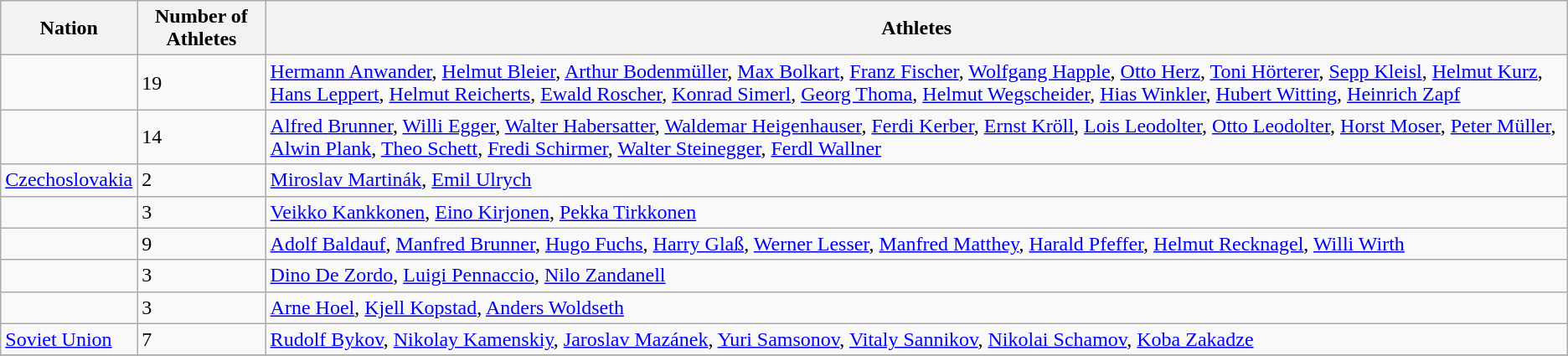<table class="wikitable sortable">
<tr>
<th class="unsortable">Nation</th>
<th>Number of Athletes</th>
<th class="unsortable">Athletes</th>
</tr>
<tr>
<td></td>
<td>19</td>
<td><a href='#'>Hermann Anwander</a>, <a href='#'>Helmut Bleier</a>, <a href='#'>Arthur Bodenmüller</a>, <a href='#'>Max Bolkart</a>, <a href='#'>Franz Fischer</a>, <a href='#'>Wolfgang Happle</a>, <a href='#'>Otto Herz</a>, <a href='#'>Toni Hörterer</a>, <a href='#'>Sepp Kleisl</a>, <a href='#'>Helmut Kurz</a>, <a href='#'>Hans Leppert</a>, <a href='#'>Helmut Reicherts</a>, <a href='#'>Ewald Roscher</a>, <a href='#'>Konrad Simerl</a>, <a href='#'>Georg Thoma</a>, <a href='#'>Helmut Wegscheider</a>, <a href='#'>Hias Winkler</a>, <a href='#'>Hubert Witting</a>, <a href='#'>Heinrich Zapf</a></td>
</tr>
<tr>
<td></td>
<td>14</td>
<td><a href='#'>Alfred Brunner</a>, <a href='#'>Willi Egger</a>, <a href='#'>Walter Habersatter</a>, <a href='#'>Waldemar Heigenhauser</a>, <a href='#'>Ferdi Kerber</a>, <a href='#'>Ernst Kröll</a>, <a href='#'>Lois Leodolter</a>, <a href='#'>Otto Leodolter</a>, <a href='#'>Horst Moser</a>, <a href='#'>Peter Müller</a>, <a href='#'>Alwin Plank</a>, <a href='#'>Theo Schett</a>, <a href='#'>Fredi Schirmer</a>, <a href='#'>Walter Steinegger</a>, <a href='#'>Ferdl Wallner</a></td>
</tr>
<tr>
<td> <a href='#'>Czechoslovakia</a></td>
<td>2</td>
<td><a href='#'>Miroslav Martinák</a>, <a href='#'>Emil Ulrych</a></td>
</tr>
<tr>
<td></td>
<td>3</td>
<td><a href='#'>Veikko Kankkonen</a>, <a href='#'>Eino Kirjonen</a>, <a href='#'>Pekka Tirkkonen</a></td>
</tr>
<tr>
<td></td>
<td>9</td>
<td><a href='#'>Adolf Baldauf</a>, <a href='#'>Manfred Brunner</a>, <a href='#'>Hugo Fuchs</a>, <a href='#'>Harry Glaß</a>, <a href='#'>Werner Lesser</a>, <a href='#'>Manfred Matthey</a>, <a href='#'>Harald Pfeffer</a>, <a href='#'>Helmut Recknagel</a>, <a href='#'>Willi Wirth</a></td>
</tr>
<tr>
<td></td>
<td>3</td>
<td><a href='#'>Dino De Zordo</a>, <a href='#'>Luigi Pennaccio</a>, <a href='#'>Nilo Zandanell</a></td>
</tr>
<tr>
<td></td>
<td>3</td>
<td><a href='#'>Arne Hoel</a>, <a href='#'>Kjell Kopstad</a>, <a href='#'>Anders Woldseth</a></td>
</tr>
<tr>
<td> <a href='#'>Soviet Union</a></td>
<td>7</td>
<td><a href='#'>Rudolf Bykov</a>, <a href='#'>Nikolay Kamenskiy</a>, <a href='#'>Jaroslav Mazánek</a>, <a href='#'>Yuri Samsonov</a>, <a href='#'>Vitaly Sannikov</a>, <a href='#'>Nikolai Schamov</a>, <a href='#'>Koba Zakadze</a></td>
</tr>
<tr>
</tr>
</table>
